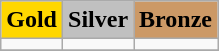<table class="wikitable">
<tr>
<td align=center bgcolor=gold> <strong>Gold</strong></td>
<td align=center bgcolor=silver> <strong>Silver</strong></td>
<td align=center bgcolor=cc9966> <strong>Bronze</strong></td>
</tr>
<tr>
<td></td>
<td></td>
<td></td>
</tr>
<tr>
</tr>
</table>
